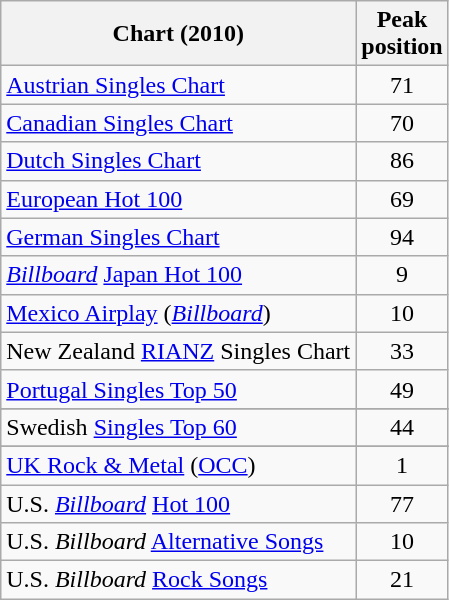<table class="wikitable sortable">
<tr>
<th>Chart (2010)</th>
<th>Peak<br>position</th>
</tr>
<tr>
<td><a href='#'>Austrian Singles Chart</a></td>
<td style="text-align:center;">71</td>
</tr>
<tr>
<td><a href='#'>Canadian Singles Chart</a></td>
<td style="text-align:center;">70</td>
</tr>
<tr>
<td><a href='#'>Dutch Singles Chart</a></td>
<td style="text-align:center;">86</td>
</tr>
<tr>
<td><a href='#'>European Hot 100</a></td>
<td style="text-align:center;">69</td>
</tr>
<tr>
<td><a href='#'>German Singles Chart</a></td>
<td style="text-align:center;">94</td>
</tr>
<tr>
<td><em><a href='#'>Billboard</a></em> <a href='#'>Japan Hot 100</a></td>
<td style="text-align:center;">9</td>
</tr>
<tr>
<td><a href='#'>Mexico Airplay</a> (<em><a href='#'>Billboard</a></em>)</td>
<td style="text-align:center">10</td>
</tr>
<tr>
<td>New Zealand <a href='#'>RIANZ</a> Singles Chart</td>
<td style="text-align:center;">33</td>
</tr>
<tr>
<td><a href='#'>Portugal Singles Top 50</a></td>
<td style="text-align:center;">49</td>
</tr>
<tr>
</tr>
<tr>
<td>Swedish <a href='#'>Singles Top 60</a></td>
<td style="text-align:center;">44</td>
</tr>
<tr>
</tr>
<tr>
<td><a href='#'>UK Rock & Metal</a> (<a href='#'>OCC</a>)</td>
<td style="text-align:center;">1</td>
</tr>
<tr>
<td>U.S. <em><a href='#'>Billboard</a></em> <a href='#'>Hot 100</a></td>
<td style="text-align:center;">77</td>
</tr>
<tr>
<td>U.S. <em>Billboard</em> <a href='#'>Alternative Songs</a></td>
<td style="text-align:center;">10</td>
</tr>
<tr>
<td>U.S. <em>Billboard</em> <a href='#'>Rock Songs</a></td>
<td style="text-align:center;">21</td>
</tr>
</table>
